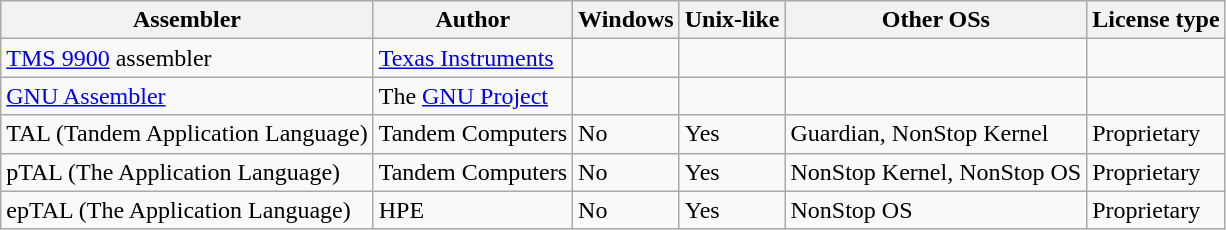<table class="wikitable sortable">
<tr>
<th>Assembler</th>
<th>Author</th>
<th>Windows</th>
<th>Unix-like</th>
<th>Other OSs</th>
<th>License type</th>
</tr>
<tr>
<td><a href='#'>TMS 9900</a> assembler</td>
<td><a href='#'>Texas Instruments</a></td>
<td></td>
<td></td>
<td></td>
<td></td>
</tr>
<tr>
<td><a href='#'>GNU Assembler</a></td>
<td>The <a href='#'>GNU Project</a></td>
<td></td>
<td></td>
<td></td>
<td></td>
</tr>
<tr>
<td>TAL (Tandem Application Language)</td>
<td>Tandem Computers</td>
<td>No</td>
<td>Yes</td>
<td>Guardian, NonStop Kernel</td>
<td>Proprietary</td>
</tr>
<tr>
<td>pTAL (The Application Language)</td>
<td>Tandem Computers</td>
<td>No</td>
<td>Yes</td>
<td>NonStop Kernel, NonStop OS</td>
<td>Proprietary</td>
</tr>
<tr>
<td>epTAL (The Application Language)</td>
<td>HPE</td>
<td>No</td>
<td>Yes</td>
<td>NonStop OS</td>
<td>Proprietary</td>
</tr>
</table>
